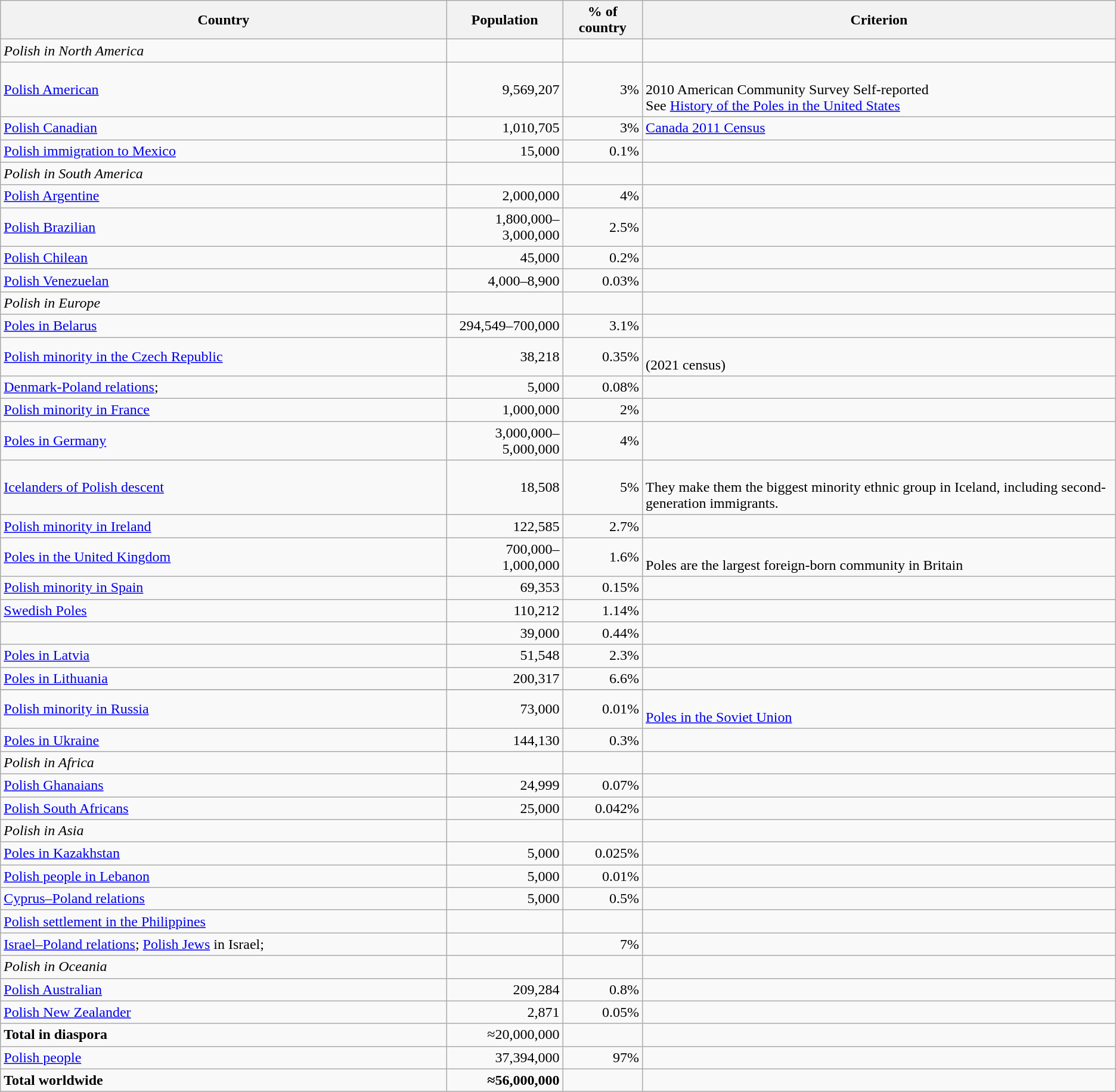<table class="wikitable sortable">
<tr>
<th style=width:40%>Country</th>
<th>Population</th>
<th>% of country</th>
<th>Criterion</th>
</tr>
<tr>
<td><em>Polish in North America</em></td>
<td></td>
<td></td>
<td></td>
</tr>
<tr>
<td> <a href='#'>Polish American</a></td>
<td align="right">9,569,207</td>
<td align="right">3%</td>
<td><br>2010 American Community Survey Self-reported<br>See <a href='#'>History of the Poles in the United States</a></td>
</tr>
<tr>
<td> <a href='#'>Polish Canadian</a></td>
<td align="right">1,010,705</td>
<td align="right">3%</td>
<td><a href='#'>Canada 2011 Census</a><br></td>
</tr>
<tr>
<td> <a href='#'>Polish immigration to Mexico</a></td>
<td align="right">15,000</td>
<td align="right">0.1%</td>
<td><br></td>
</tr>
<tr>
<td><em>Polish in South America</em></td>
<td></td>
<td></td>
<td></td>
</tr>
<tr>
<td> <a href='#'>Polish Argentine</a></td>
<td align="right">2,000,000</td>
<td align="right">4%</td>
<td><br></td>
</tr>
<tr>
<td> <a href='#'>Polish Brazilian</a></td>
<td align="right">1,800,000–3,000,000</td>
<td align="right">2.5%</td>
<td><br></td>
</tr>
<tr>
<td> <a href='#'>Polish Chilean</a></td>
<td align="right">45,000</td>
<td align="right">0.2%</td>
<td><br>
</td>
</tr>
<tr>
<td> <a href='#'>Polish Venezuelan</a></td>
<td align="right">4,000–8,900</td>
<td align="right">0.03%</td>
<td><br></td>
</tr>
<tr>
<td><em>Polish in Europe</em></td>
<td></td>
<td></td>
<td></td>
</tr>
<tr>
<td> <a href='#'>Poles in Belarus</a></td>
<td align="right">294,549–700,000</td>
<td align="right">3.1%</td>
<td><br></td>
</tr>
<tr>
<td> <a href='#'>Polish minority in the Czech Republic</a></td>
<td align="right">38,218</td>
<td align="right">0.35%</td>
<td><br>(2021 census)</td>
</tr>
<tr>
<td> <a href='#'>Denmark-Poland relations</a>; </td>
<td align="right">5,000</td>
<td align="right">0.08%</td>
<td></td>
</tr>
<tr>
<td> <a href='#'>Polish minority in France</a></td>
<td align="right">1,000,000</td>
<td align="right">2%</td>
<td><br></td>
</tr>
<tr>
<td> <a href='#'>Poles in Germany</a></td>
<td align="right">3,000,000–5,000,000</td>
<td align="right">4%</td>
<td><br></td>
</tr>
<tr>
<td> <a href='#'>Icelanders of Polish descent</a></td>
<td align="right">18,508</td>
<td align="right">5%</td>
<td><br>They make them the biggest minority ethnic group in Iceland, including second-generation immigrants.</td>
</tr>
<tr>
<td> <a href='#'>Polish minority in Ireland</a></td>
<td align="right">122,585</td>
<td align="right">2.7%</td>
<td><br></td>
</tr>
<tr>
<td> <a href='#'>Poles in the United Kingdom</a></td>
<td align="right">700,000–1,000,000</td>
<td align="right">1.6%</td>
<td><br>Poles are the largest foreign-born community in Britain

</td>
</tr>
<tr>
<td> <a href='#'>Polish minority in Spain</a></td>
<td align="right">69,353</td>
<td align="right">0.15%</td>
<td><br></td>
</tr>
<tr>
<td> <a href='#'>Swedish Poles</a></td>
<td align="right">110,212</td>
<td align="right">1.14%</td>
<td><br></td>
</tr>
<tr>
<td> </td>
<td align="right">39,000</td>
<td align="right">0.44%</td>
<td><br></td>
</tr>
<tr>
<td> <a href='#'>Poles in Latvia</a></td>
<td align="right">51,548</td>
<td align="right">2.3%</td>
<td><br></td>
</tr>
<tr>
<td> <a href='#'>Poles in Lithuania</a></td>
<td align="right">200,317</td>
<td align="right">6.6%</td>
<td><br></td>
</tr>
<tr>
</tr>
<tr>
<td> <a href='#'>Polish minority in Russia</a></td>
<td align="right">73,000</td>
<td align="right">0.01%</td>
<td><br>
<a href='#'>Poles in the Soviet Union</a></td>
</tr>
<tr>
<td> <a href='#'>Poles in Ukraine</a></td>
<td align="right">144,130</td>
<td align="right">0.3%</td>
<td><br></td>
</tr>
<tr>
<td><em>Polish in Africa</em></td>
<td></td>
<td></td>
<td></td>
</tr>
<tr>
<td> <a href='#'>Polish Ghanaians</a></td>
<td align="right">24,999</td>
<td align="right">0.07%</td>
<td></td>
</tr>
<tr>
<td> <a href='#'>Polish South Africans</a></td>
<td align="right">25,000</td>
<td align="right">0.042%</td>
<td></td>
</tr>
<tr>
<td><em>Polish in Asia</em></td>
<td></td>
<td></td>
<td></td>
</tr>
<tr>
<td> <a href='#'>Poles in Kazakhstan</a></td>
<td align="right">5,000</td>
<td align="right">0.025%</td>
<td><br></td>
</tr>
<tr>
<td> <a href='#'>Polish people in Lebanon</a></td>
<td align="right">5,000</td>
<td align="right">0.01%</td>
<td><br></td>
</tr>
<tr>
<td> <a href='#'>Cyprus–Poland relations</a></td>
<td align="right">5,000</td>
<td align="right">0.5%</td>
<td><br></td>
</tr>
<tr>
<td> <a href='#'>Polish settlement in the Philippines</a></td>
<td align="right"></td>
<td align="right"></td>
<td></td>
</tr>
<tr>
<td> <a href='#'>Israel–Poland relations</a>; <a href='#'>Polish Jews</a> in Israel;</td>
<td align="right"></td>
<td align="right">7%</td>
<td><br></td>
</tr>
<tr>
<td><em>Polish in Oceania</em></td>
<td></td>
<td></td>
<td></td>
</tr>
<tr>
<td> <a href='#'>Polish Australian</a></td>
<td align="right">209,284</td>
<td align="right">0.8%</td>
<td><br></td>
</tr>
<tr>
<td> <a href='#'>Polish New Zealander</a></td>
<td align="right">2,871</td>
<td align="right">0.05%</td>
<td><br></td>
</tr>
<tr>
<td><strong>Total in diaspora</strong></td>
<td align="right">≈20,000,000</td>
<td></td>
<td></td>
</tr>
<tr>
<td> <a href='#'>Polish people</a></td>
<td align="right">37,394,000</td>
<td align="right">97%</td>
<td><br></td>
</tr>
<tr>
<td><strong>Total worldwide</strong></td>
<td align="right"><strong>≈56,000,000</strong></td>
<td></td>
<td></td>
</tr>
</table>
